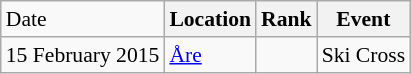<table class="wikitable sortable" style="font-size:90%" style="text-align:center">
<tr>
<td>Date</td>
<th>Location</th>
<th>Rank</th>
<th>Event</th>
</tr>
<tr>
<td>15 February 2015</td>
<td><a href='#'>Åre</a></td>
<td></td>
<td>Ski Cross</td>
</tr>
</table>
